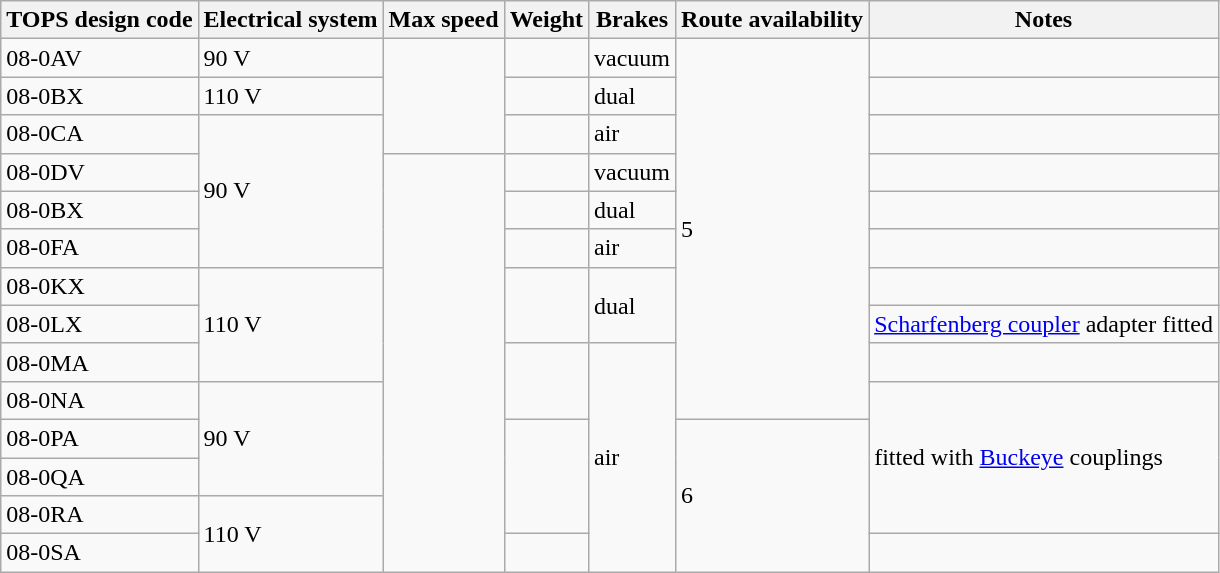<table class="wikitable">
<tr>
<th>TOPS design code</th>
<th>Electrical system</th>
<th>Max speed</th>
<th>Weight</th>
<th>Brakes</th>
<th>Route availability</th>
<th>Notes</th>
</tr>
<tr>
<td>08-0AV</td>
<td>90 V</td>
<td rowspan="3"></td>
<td></td>
<td>vacuum</td>
<td rowspan="10">5</td>
<td></td>
</tr>
<tr>
<td>08-0BX</td>
<td>110 V</td>
<td></td>
<td>dual</td>
<td></td>
</tr>
<tr>
<td>08-0CA</td>
<td rowspan="4">90 V</td>
<td></td>
<td>air</td>
<td></td>
</tr>
<tr>
<td>08-0DV</td>
<td rowspan="11"></td>
<td></td>
<td>vacuum</td>
<td></td>
</tr>
<tr>
<td>08-0BX</td>
<td></td>
<td>dual</td>
<td></td>
</tr>
<tr>
<td>08-0FA</td>
<td></td>
<td>air</td>
<td></td>
</tr>
<tr>
<td>08-0KX</td>
<td rowspan="3">110 V</td>
<td rowspan="2"></td>
<td rowspan="2">dual</td>
<td></td>
</tr>
<tr>
<td>08-0LX</td>
<td><a href='#'>Scharfenberg coupler</a> adapter fitted</td>
</tr>
<tr>
<td>08-0MA</td>
<td rowspan="2"></td>
<td rowspan="6">air</td>
<td></td>
</tr>
<tr>
<td>08-0NA</td>
<td rowspan="3">90 V</td>
<td rowspan="4">fitted with <a href='#'>Buckeye</a> couplings</td>
</tr>
<tr>
<td>08-0PA</td>
<td rowspan="3"></td>
<td rowspan="4">6</td>
</tr>
<tr>
<td>08-0QA</td>
</tr>
<tr>
<td>08-0RA</td>
<td rowspan="2">110 V</td>
</tr>
<tr>
<td>08-0SA</td>
<td></td>
<td></td>
</tr>
</table>
